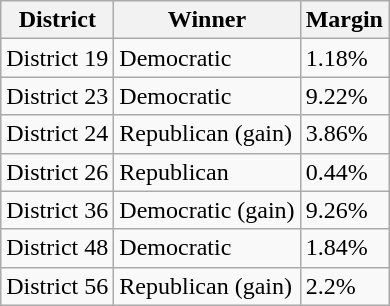<table class="wikitable sortable">
<tr>
<th>District</th>
<th>Winner</th>
<th>Margin</th>
</tr>
<tr>
<td>District 19</td>
<td data-sort-value=1 >Democratic</td>
<td>1.18%</td>
</tr>
<tr>
<td>District 23</td>
<td data-sort-value=1 >Democratic</td>
<td>9.22%</td>
</tr>
<tr>
<td>District 24</td>
<td data-sort-value=1 >Republican (gain)</td>
<td>3.86%</td>
</tr>
<tr>
<td>District 26</td>
<td data-sort-value=1 >Republican</td>
<td>0.44%</td>
</tr>
<tr>
<td>District 36</td>
<td data-sort-value=1 >Democratic (gain)</td>
<td>9.26%</td>
</tr>
<tr>
<td>District 48</td>
<td data-sort-value=1 >Democratic</td>
<td>1.84%</td>
</tr>
<tr>
<td>District 56</td>
<td data-sort-value=1 >Republican (gain)</td>
<td>2.2%</td>
</tr>
</table>
